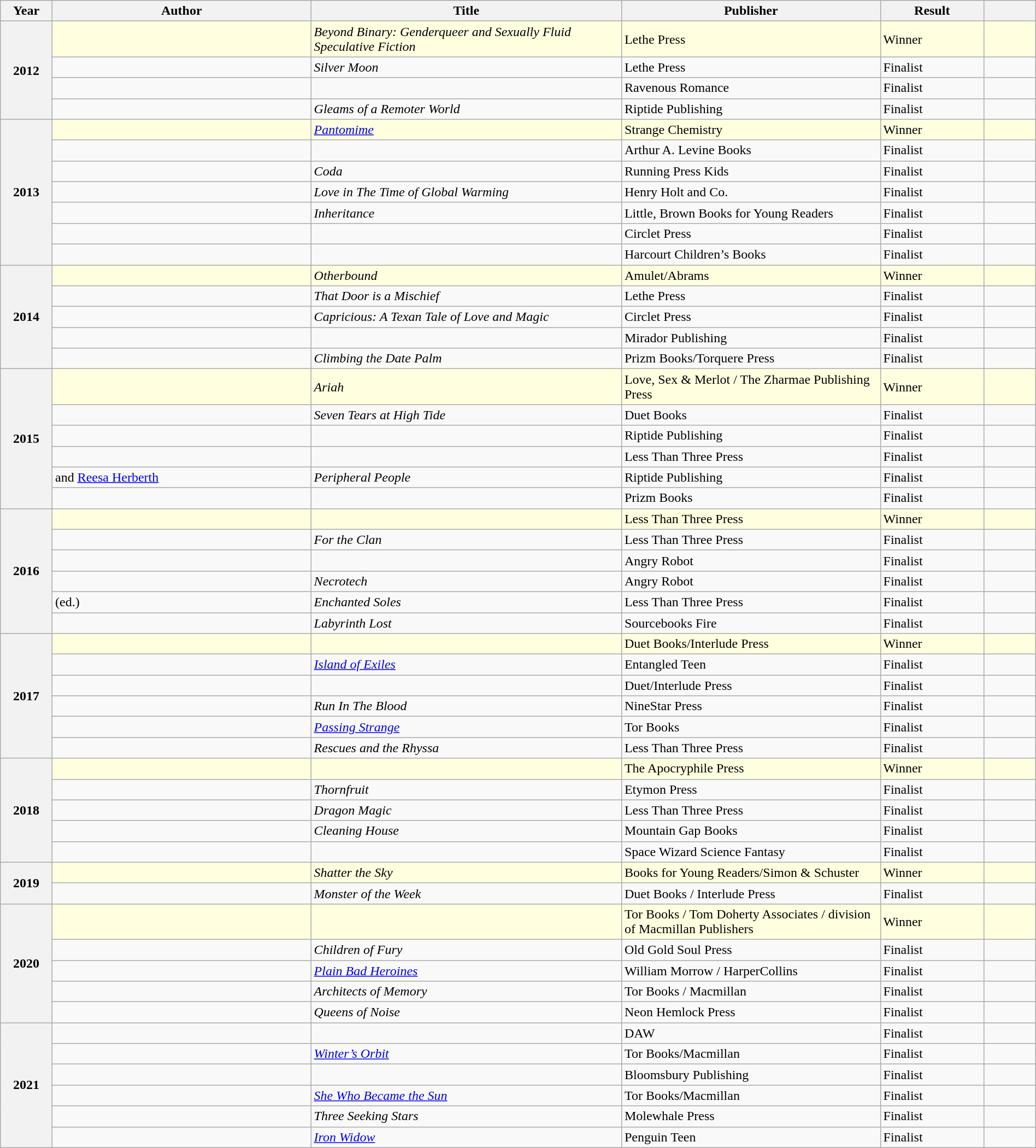<table class="wikitable sortable mw-collapsible" style=width:100%>
<tr>
<th scope="col" width="5%">Year</th>
<th scope="col" width="25%">Author</th>
<th scope="col" width="30%">Title</th>
<th scope="col" width="25%">Publisher</th>
<th scope="col" width="10%">Result</th>
<th scope="col" width="5%"></th>
</tr>
<tr style=background:lightyellow>
<th rowspan="4">2012</th>
<td></td>
<td><em>Beyond Binary: Genderqueer and Sexually Fluid Speculative Fiction</em></td>
<td>Lethe Press</td>
<td>Winner</td>
<td></td>
</tr>
<tr>
<td></td>
<td><em>Silver Moon</em></td>
<td>Lethe Press</td>
<td>Finalist</td>
<td></td>
</tr>
<tr>
<td></td>
<td></td>
<td>Ravenous Romance</td>
<td>Finalist</td>
<td></td>
</tr>
<tr>
<td></td>
<td><em>Gleams of a Remoter World</em></td>
<td>Riptide Publishing</td>
<td>Finalist</td>
<td></td>
</tr>
<tr style=background:lightyellow>
<th rowspan="7">2013</th>
<td></td>
<td><em><a href='#'>Pantomime</a></em></td>
<td>Strange Chemistry</td>
<td>Winner</td>
<td></td>
</tr>
<tr>
<td></td>
<td></td>
<td>Arthur A. Levine Books</td>
<td>Finalist</td>
<td></td>
</tr>
<tr>
<td></td>
<td><em>Coda</em></td>
<td>Running Press Kids</td>
<td>Finalist</td>
<td></td>
</tr>
<tr>
<td></td>
<td><em>Love in The Time of Global Warming</em></td>
<td>Henry Holt and Co.</td>
<td>Finalist</td>
<td></td>
</tr>
<tr>
<td></td>
<td><em>Inheritance</em></td>
<td>Little, Brown Books for Young Readers</td>
<td>Finalist</td>
<td></td>
</tr>
<tr>
<td></td>
<td></td>
<td>Circlet Press</td>
<td>Finalist</td>
<td></td>
</tr>
<tr>
<td></td>
<td><em></em></td>
<td>Harcourt Children’s Books</td>
<td>Finalist</td>
<td></td>
</tr>
<tr style=background:lightyellow>
<th rowspan="5">2014</th>
<td></td>
<td><em>Otherbound</em></td>
<td>Amulet/Abrams</td>
<td>Winner</td>
<td></td>
</tr>
<tr>
<td></td>
<td><em>That Door is a Mischief</em></td>
<td>Lethe Press</td>
<td>Finalist</td>
<td></td>
</tr>
<tr>
<td></td>
<td><em>Capricious: A Texan Tale of Love and Magic</em></td>
<td>Circlet Press</td>
<td>Finalist</td>
<td></td>
</tr>
<tr>
<td></td>
<td></td>
<td>Mirador Publishing</td>
<td>Finalist</td>
<td></td>
</tr>
<tr>
<td></td>
<td><em>Climbing the Date Palm</em></td>
<td>Prizm Books/Torquere Press</td>
<td>Finalist</td>
<td></td>
</tr>
<tr style=background:lightyellow>
<th rowspan="6">2015</th>
<td></td>
<td><em>Ariah</em></td>
<td>Love, Sex & Merlot / The Zharmae Publishing Press</td>
<td>Winner</td>
<td></td>
</tr>
<tr>
<td></td>
<td><em>Seven Tears at High Tide</em></td>
<td>Duet Books</td>
<td>Finalist</td>
<td></td>
</tr>
<tr>
<td></td>
<td></td>
<td>Riptide Publishing</td>
<td>Finalist</td>
<td></td>
</tr>
<tr>
<td></td>
<td><em></em></td>
<td>Less Than Three Press</td>
<td>Finalist</td>
<td></td>
</tr>
<tr>
<td> and <a href='#'>Reesa Herberth</a></td>
<td><em>Peripheral People</em></td>
<td>Riptide Publishing</td>
<td>Finalist</td>
<td></td>
</tr>
<tr>
<td></td>
<td><em></em></td>
<td>Prizm Books</td>
<td>Finalist</td>
<td></td>
</tr>
<tr style=background:lightyellow>
<th rowspan="6">2016</th>
<td></td>
<td><em></em></td>
<td>Less Than Three Press</td>
<td>Winner</td>
<td></td>
</tr>
<tr>
<td></td>
<td><em>For the Clan</em></td>
<td>Less Than Three Press</td>
<td>Finalist</td>
<td></td>
</tr>
<tr>
<td></td>
<td></td>
<td>Angry Robot</td>
<td>Finalist</td>
<td></td>
</tr>
<tr>
<td></td>
<td><em>Necrotech</em></td>
<td>Angry Robot</td>
<td>Finalist</td>
<td></td>
</tr>
<tr>
<td> (ed.)</td>
<td><em>Enchanted Soles</em></td>
<td>Less Than Three Press</td>
<td>Finalist</td>
<td></td>
</tr>
<tr>
<td></td>
<td><em>Labyrinth Lost</em></td>
<td>Sourcebooks Fire</td>
<td>Finalist</td>
<td></td>
</tr>
<tr style=background:lightyellow>
<th rowspan="6">2017</th>
<td></td>
<td></td>
<td>Duet Books/Interlude Press</td>
<td>Winner</td>
<td></td>
</tr>
<tr>
<td></td>
<td><em><a href='#'>Island of Exiles</a></em></td>
<td>Entangled Teen</td>
<td>Finalist</td>
<td></td>
</tr>
<tr>
<td></td>
<td></td>
<td>Duet/Interlude Press</td>
<td>Finalist</td>
<td></td>
</tr>
<tr>
<td></td>
<td><em>Run In The Blood</em></td>
<td>NineStar Press</td>
<td>Finalist</td>
<td></td>
</tr>
<tr>
<td></td>
<td><em><a href='#'>Passing Strange</a></em></td>
<td>Tor Books</td>
<td>Finalist</td>
<td></td>
</tr>
<tr>
<td></td>
<td><em>Rescues and the Rhyssa</em></td>
<td>Less Than Three Press</td>
<td>Finalist</td>
<td></td>
</tr>
<tr style=background:lightyellow>
<th rowspan="5">2018</th>
<td></td>
<td></td>
<td>The Apocryphile Press</td>
<td>Winner</td>
<td></td>
</tr>
<tr>
<td></td>
<td><em>Thornfruit</em></td>
<td>Etymon Press</td>
<td>Finalist</td>
<td></td>
</tr>
<tr>
<td></td>
<td><em>Dragon Magic</em></td>
<td>Less Than Three Press</td>
<td>Finalist</td>
<td></td>
</tr>
<tr>
<td></td>
<td><em>Cleaning House</em></td>
<td>Mountain Gap Books</td>
<td>Finalist</td>
<td></td>
</tr>
<tr>
<td></td>
<td></td>
<td>Space Wizard Science Fantasy</td>
<td>Finalist</td>
<td></td>
</tr>
<tr style=background:lightyellow>
<th rowspan="2">2019</th>
<td></td>
<td><em>Shatter the Sky</em></td>
<td>Books for Young Readers/Simon & Schuster</td>
<td>Winner</td>
<td></td>
</tr>
<tr>
<td></td>
<td><em>Monster of the Week</em></td>
<td>Duet Books / Interlude Press</td>
<td>Finalist</td>
<td></td>
</tr>
<tr style=background:lightyellow>
<th rowspan="5">2020</th>
<td></td>
<td></td>
<td>Tor Books / Tom Doherty   Associates / division of Macmillan Publishers</td>
<td>Winner</td>
<td></td>
</tr>
<tr>
<td></td>
<td><em>Children of Fury</em></td>
<td>Old Gold Soul Press</td>
<td>Finalist</td>
<td></td>
</tr>
<tr>
<td></td>
<td><em><a href='#'>Plain Bad Heroines</a></em></td>
<td>William Morrow / HarperCollins</td>
<td>Finalist</td>
<td></td>
</tr>
<tr>
<td></td>
<td><em>Architects of Memory</em></td>
<td>Tor Books / Macmillan</td>
<td>Finalist</td>
<td></td>
</tr>
<tr>
<td></td>
<td><em>Queens of Noise</em></td>
<td>Neon Hemlock Press</td>
<td>Finalist</td>
<td></td>
</tr>
<tr>
<th rowspan="6">2021</th>
<td></td>
<td><em></em></td>
<td>DAW</td>
<td>Finalist</td>
<td></td>
</tr>
<tr>
<td></td>
<td><em><a href='#'>Winter’s Orbit</a></em></td>
<td>Tor Books/Macmillan</td>
<td>Finalist</td>
<td></td>
</tr>
<tr>
<td></td>
<td><em></em></td>
<td>Bloomsbury Publishing</td>
<td>Finalist</td>
<td></td>
</tr>
<tr>
<td></td>
<td><em><a href='#'>She Who Became the Sun</a></em></td>
<td>Tor Books/Macmillan</td>
<td>Finalist</td>
<td></td>
</tr>
<tr>
<td></td>
<td><em>Three Seeking Stars</em></td>
<td>Molewhale Press</td>
<td>Finalist</td>
<td></td>
</tr>
<tr>
<td></td>
<td><em><a href='#'>Iron Widow</a></em></td>
<td>Penguin Teen</td>
<td>Finalist</td>
<td></td>
</tr>
</table>
